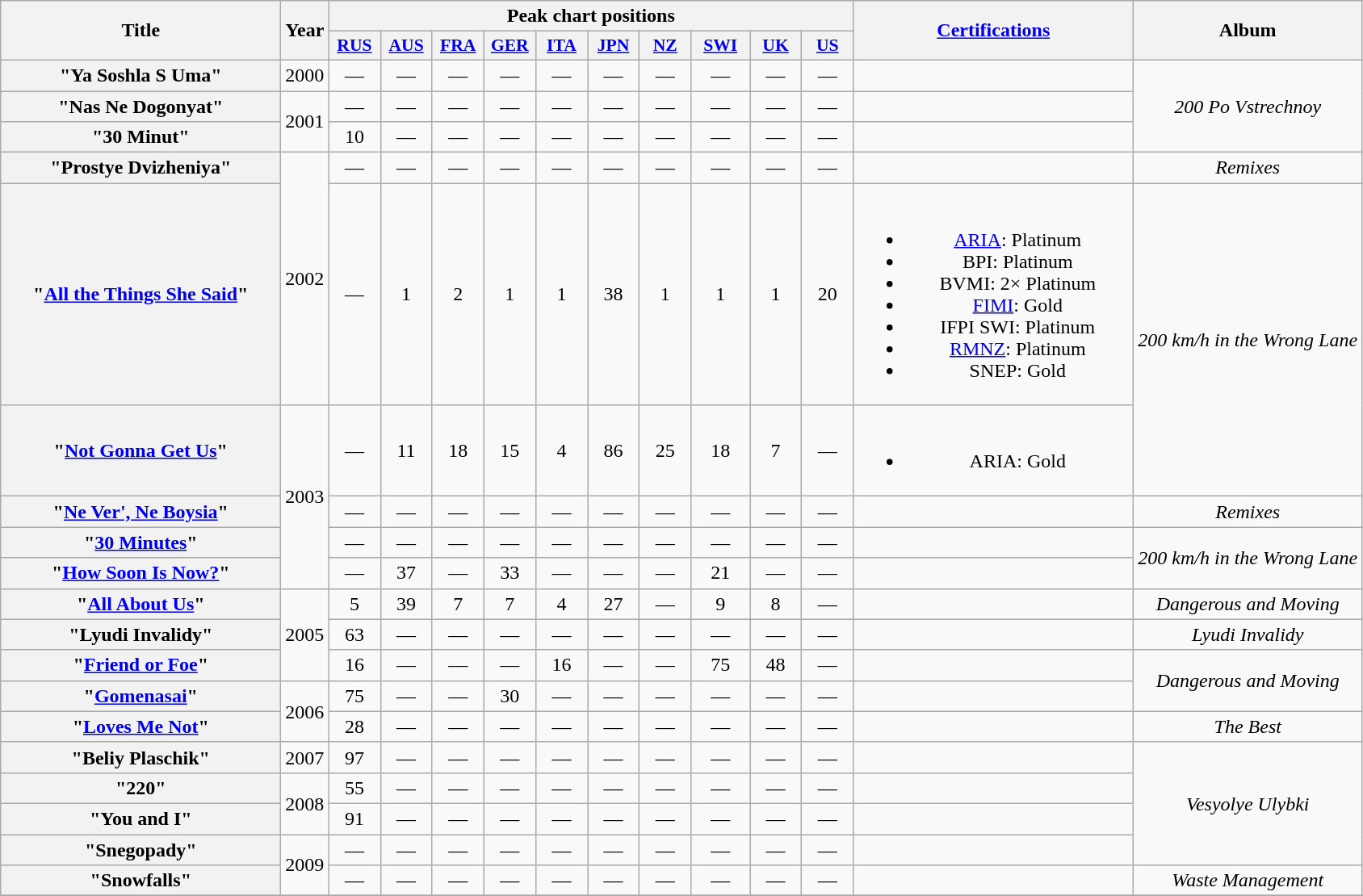<table class="wikitable plainrowheaders" style="text-align:center;">
<tr>
<th scope="col" rowspan="2" style="width:14em;">Title</th>
<th scope="col" rowspan="2" style="width:1em;">Year</th>
<th scope="col" colspan="10">Peak chart positions</th>
<th scope="col" rowspan="2" style="width:14em;"><a href='#'>Certifications</a></th>
<th scope="col" rowspan="2">Album</th>
</tr>
<tr>
<th scope="col" style="width:2.5em;font-size:90%;"><a href='#'>RUS</a><br></th>
<th scope="col" style="width:2.5em;font-size:90%;"><a href='#'>AUS</a><br></th>
<th scope="col" style="width:2.5em;font-size:90%;"><a href='#'>FRA</a><br></th>
<th scope="col" style="width:2.5em;font-size:90%;"><a href='#'>GER</a><br></th>
<th scope="col" style="width:2.5em;font-size:90%;"><a href='#'>ITA</a><br></th>
<th scope="col" style="width:2.5em;font-size:90%;"><a href='#'>JPN</a><br></th>
<th scope="col" style="width:2.5em;font-size:90%;"><a href='#'>NZ</a><br></th>
<th scope="col" style="width:2.9em;font-size:90%;"><a href='#'>SWI</a><br></th>
<th scope="col" style="width:2.5em;font-size:90%;"><a href='#'>UK</a><br></th>
<th scope="col" style="width:2.5em;font-size:90%;"><a href='#'>US</a><br></th>
</tr>
<tr>
<th scope="row">"Ya Soshla S Uma" <br></th>
<td>2000</td>
<td>—</td>
<td>—</td>
<td>—</td>
<td>—</td>
<td>—</td>
<td>—</td>
<td>—</td>
<td>—</td>
<td>—</td>
<td>—</td>
<td></td>
<td rowspan="3"><em>200 Po Vstrechnoy</em></td>
</tr>
<tr>
<th scope="row">"Nas Ne Dogonyat" <br></th>
<td rowspan="2">2001</td>
<td>—</td>
<td>—</td>
<td>—</td>
<td>—</td>
<td>—</td>
<td>—</td>
<td>—</td>
<td>—</td>
<td>—</td>
<td>—</td>
<td></td>
</tr>
<tr>
<th scope="row">"30 Minut"<br></th>
<td>10</td>
<td>—</td>
<td>—</td>
<td>—</td>
<td>—</td>
<td>—</td>
<td>—</td>
<td>—</td>
<td>—</td>
<td>—</td>
<td></td>
</tr>
<tr>
<th scope="row">"Prostye Dvizheniya" <br></th>
<td rowspan="2">2002</td>
<td>—</td>
<td>—</td>
<td>—</td>
<td>—</td>
<td>—</td>
<td>—</td>
<td>—</td>
<td>—</td>
<td>—</td>
<td>—</td>
<td></td>
<td><em>Remixes</em></td>
</tr>
<tr>
<th scope="row">"<a href='#'>All the Things She Said</a>"</th>
<td>—</td>
<td>1</td>
<td>2</td>
<td>1</td>
<td>1</td>
<td>38</td>
<td>1</td>
<td>1</td>
<td>1</td>
<td>20</td>
<td><br><ul><li><a href='#'>ARIA</a>: Platinum</li><li>BPI: Platinum</li><li>BVMI: 2× Platinum</li><li><a href='#'>FIMI</a>: Gold</li><li>IFPI SWI: Platinum</li><li><a href='#'>RMNZ</a>: Platinum</li><li>SNEP: Gold</li></ul></td>
<td rowspan="2"><em>200 km/h in the Wrong Lane</em></td>
</tr>
<tr>
<th scope="row">"<a href='#'>Not Gonna Get Us</a>"</th>
<td rowspan="4">2003</td>
<td>—</td>
<td>11</td>
<td>18</td>
<td>15</td>
<td>4</td>
<td>86</td>
<td>25</td>
<td>18</td>
<td>7</td>
<td>— </td>
<td><br><ul><li>ARIA: Gold</li></ul></td>
</tr>
<tr>
<th scope="row">"<a href='#'>Ne Ver', Ne Boysia</a>" <br></th>
<td>—</td>
<td>—</td>
<td>—</td>
<td>—</td>
<td>—</td>
<td>—</td>
<td>—</td>
<td>—</td>
<td>—</td>
<td>—</td>
<td></td>
<td><em>Remixes</em></td>
</tr>
<tr>
<th scope="row">"<a href='#'>30 Minutes</a>"</th>
<td>—</td>
<td>—</td>
<td>—</td>
<td>—</td>
<td>—</td>
<td>—</td>
<td>—</td>
<td>—</td>
<td>—</td>
<td>—</td>
<td></td>
<td rowspan="2"><em>200 km/h in the Wrong Lane</em></td>
</tr>
<tr>
<th scope="row">"<a href='#'>How Soon Is Now?</a>"</th>
<td>—</td>
<td>37</td>
<td>—</td>
<td>33</td>
<td>—</td>
<td>—</td>
<td>—</td>
<td>21</td>
<td>—</td>
<td>—</td>
<td></td>
</tr>
<tr>
<th scope="row">"<a href='#'>All About Us</a>"</th>
<td rowspan="3">2005</td>
<td>5</td>
<td>39</td>
<td>7</td>
<td>7</td>
<td>4</td>
<td>27</td>
<td>—</td>
<td>9</td>
<td>8</td>
<td>—</td>
<td></td>
<td><em>Dangerous and Moving</em></td>
</tr>
<tr>
<th scope="row">"Lyudi Invalidy" <br></th>
<td>63</td>
<td>—</td>
<td>—</td>
<td>—</td>
<td>—</td>
<td>—</td>
<td>—</td>
<td>—</td>
<td>—</td>
<td>—</td>
<td></td>
<td><em>Lyudi Invalidy</em></td>
</tr>
<tr>
<th scope="row">"<a href='#'>Friend or Foe</a>"</th>
<td>16</td>
<td>—</td>
<td>—</td>
<td>—</td>
<td>16</td>
<td>—</td>
<td>—</td>
<td>75</td>
<td>48</td>
<td>—</td>
<td></td>
<td rowspan="2"><em>Dangerous and Moving</em></td>
</tr>
<tr>
<th scope="row">"<a href='#'>Gomenasai</a>"</th>
<td rowspan="2">2006</td>
<td>75</td>
<td>—</td>
<td>—</td>
<td>30</td>
<td>—</td>
<td>—</td>
<td>—</td>
<td>—</td>
<td>—</td>
<td>—</td>
<td></td>
</tr>
<tr>
<th scope="row">"<a href='#'>Loves Me Not</a>"</th>
<td>28</td>
<td>—</td>
<td>—</td>
<td>—</td>
<td>—</td>
<td>—</td>
<td>—</td>
<td>—</td>
<td>—</td>
<td>—</td>
<td></td>
<td><em>The Best</em></td>
</tr>
<tr>
<th scope="row">"Beliy Plaschik" <br></th>
<td>2007</td>
<td>97</td>
<td>—</td>
<td>—</td>
<td>—</td>
<td>—</td>
<td>—</td>
<td>—</td>
<td>—</td>
<td>—</td>
<td>—</td>
<td></td>
<td rowspan="4"><em>Vesyolye Ulybki</em></td>
</tr>
<tr>
<th scope="row">"220"</th>
<td rowspan="2">2008</td>
<td>55</td>
<td>—</td>
<td>—</td>
<td>—</td>
<td>—</td>
<td>—</td>
<td>—</td>
<td>—</td>
<td>—</td>
<td>—</td>
<td></td>
</tr>
<tr>
<th scope="row">"You and I"</th>
<td>91</td>
<td>—</td>
<td>—</td>
<td>—</td>
<td>—</td>
<td>—</td>
<td>—</td>
<td>—</td>
<td>—</td>
<td>—</td>
<td></td>
</tr>
<tr>
<th scope="row">"Snegopady" <br></th>
<td rowspan="2">2009</td>
<td>—</td>
<td>—</td>
<td>—</td>
<td>—</td>
<td>—</td>
<td>—</td>
<td>—</td>
<td>—</td>
<td>—</td>
<td>—</td>
<td></td>
</tr>
<tr>
<th scope="row">"Snowfalls"</th>
<td>—</td>
<td>—</td>
<td>—</td>
<td>—</td>
<td>—</td>
<td>—</td>
<td>—</td>
<td>—</td>
<td>—</td>
<td>—</td>
<td></td>
<td><em>Waste Management</em></td>
</tr>
<tr>
</tr>
<tr>
</tr>
</table>
